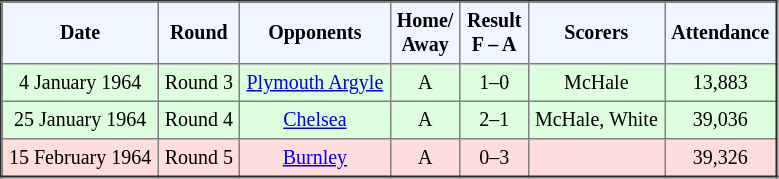<table border="2" cellpadding="4" style="border-collapse:collapse; text-align:center; font-size:smaller;">
<tr style="background:#f0f6ff;">
<th><strong>Date</strong></th>
<th><strong>Round</strong></th>
<th><strong>Opponents</strong></th>
<th><strong>Home/<br>Away</strong></th>
<th><strong>Result<br>F – A</strong></th>
<th><strong>Scorers</strong></th>
<th><strong>Attendance</strong></th>
</tr>
<tr style="background:#dfd;">
<td>4 January 1964</td>
<td>Round 3</td>
<td><a href='#'>Plymouth Argyle</a></td>
<td>A</td>
<td>1–0</td>
<td>McHale</td>
<td>13,883</td>
</tr>
<tr style="background:#dfd;">
<td>25 January 1964</td>
<td>Round 4</td>
<td><a href='#'>Chelsea</a></td>
<td>A</td>
<td>2–1</td>
<td>McHale, White</td>
<td>39,036</td>
</tr>
<tr style="background:#fdd;">
<td>15 February 1964</td>
<td>Round 5</td>
<td><a href='#'>Burnley</a></td>
<td>A</td>
<td>0–3</td>
<td></td>
<td>39,326</td>
</tr>
</table>
